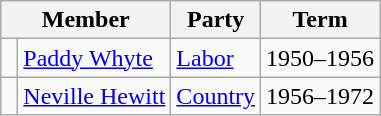<table class="wikitable">
<tr>
<th colspan="2">Member</th>
<th>Party</th>
<th>Term</th>
</tr>
<tr>
<td> </td>
<td><a href='#'>Paddy Whyte</a></td>
<td><a href='#'>Labor</a></td>
<td>1950–1956</td>
</tr>
<tr>
<td> </td>
<td><a href='#'>Neville Hewitt</a></td>
<td><a href='#'>Country</a></td>
<td>1956–1972</td>
</tr>
</table>
